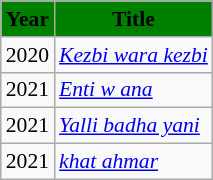<table class="wikitable" style="font-size:90%">
<tr>
<th style="background:green">Year</th>
<th style="background:green">Title</th>
</tr>
<tr>
<td>2020</td>
<td><em><a href='#'>Kezbi wara kezbi</a></em></td>
</tr>
<tr>
<td>2021</td>
<td><em><a href='#'>Enti w ana</a></em></td>
</tr>
<tr>
<td>2021</td>
<td><em><a href='#'>Yalli badha yani</a></em></td>
</tr>
<tr>
<td>2021</td>
<td><em><a href='#'>khat ahmar</a></em></td>
</tr>
</table>
